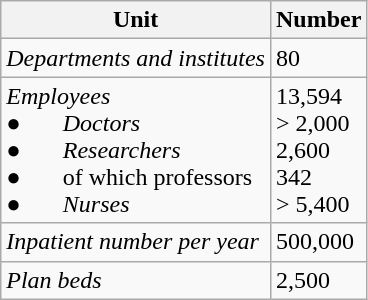<table class="wikitable">
<tr>
<th>Unit</th>
<th>Number</th>
</tr>
<tr>
<td><em>Departments and institutes</em></td>
<td>80</td>
</tr>
<tr>
<td><em>Employees</em><br>●         <em>Doctors</em><br>●         <em>Researchers</em><br>●         of which  professors<br>●         <em>Nurses</em></td>
<td>13,594<br>> 2,000<br>2,600<br>342<br>> 5,400</td>
</tr>
<tr>
<td><em>Inpatient number per year</em></td>
<td>500,000</td>
</tr>
<tr>
<td><em>Plan beds</em></td>
<td>2,500</td>
</tr>
</table>
